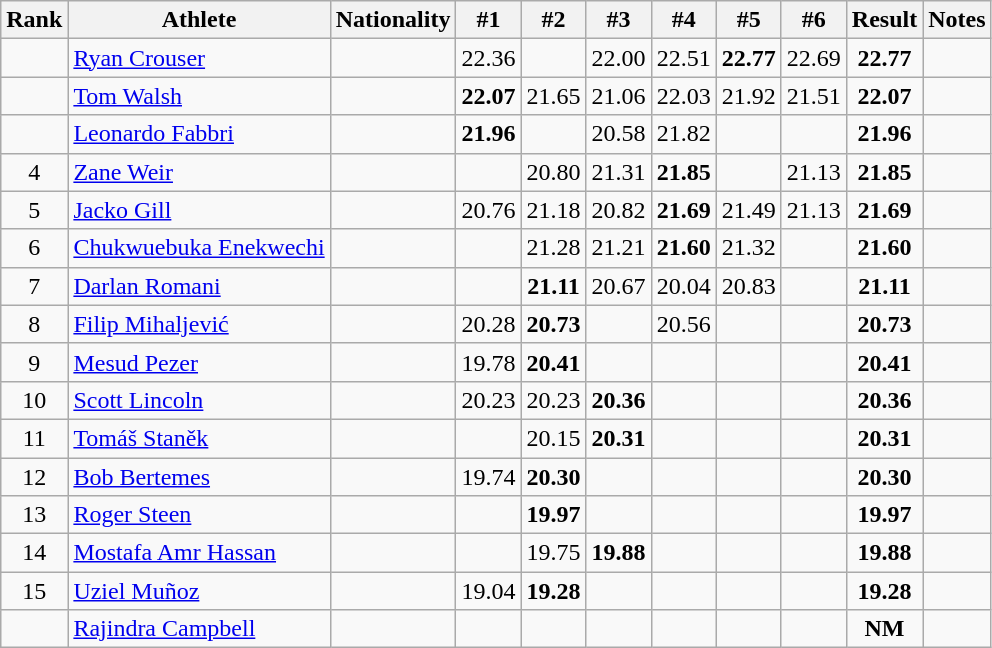<table class="wikitable sortable" style="text-align:center">
<tr>
<th>Rank</th>
<th>Athlete</th>
<th>Nationality</th>
<th>#1</th>
<th>#2</th>
<th>#3</th>
<th>#4</th>
<th>#5</th>
<th>#6</th>
<th>Result</th>
<th>Notes</th>
</tr>
<tr>
<td></td>
<td align="left"><a href='#'>Ryan Crouser</a></td>
<td align=left></td>
<td>22.36</td>
<td></td>
<td>22.00</td>
<td>22.51</td>
<td><strong>22.77</strong></td>
<td>22.69</td>
<td><strong>22.77</strong></td>
<td></td>
</tr>
<tr>
<td></td>
<td align="left"><a href='#'>Tom Walsh</a></td>
<td align=left></td>
<td><strong>22.07</strong></td>
<td>21.65</td>
<td>21.06</td>
<td>22.03</td>
<td>21.92</td>
<td>21.51</td>
<td><strong>22.07</strong></td>
<td></td>
</tr>
<tr>
<td></td>
<td align="left"><a href='#'>Leonardo Fabbri</a></td>
<td align=left></td>
<td><strong>21.96</strong></td>
<td></td>
<td>20.58</td>
<td>21.82</td>
<td></td>
<td></td>
<td><strong>21.96</strong></td>
<td></td>
</tr>
<tr>
<td>4</td>
<td align="left"><a href='#'>Zane Weir</a></td>
<td align=left></td>
<td></td>
<td>20.80</td>
<td>21.31</td>
<td><strong>21.85</strong></td>
<td></td>
<td>21.13</td>
<td><strong>21.85</strong></td>
<td></td>
</tr>
<tr>
<td>5</td>
<td align="left"><a href='#'>Jacko Gill</a></td>
<td align=left></td>
<td>20.76</td>
<td>21.18</td>
<td>20.82</td>
<td><strong>21.69</strong></td>
<td>21.49</td>
<td>21.13</td>
<td><strong>21.69</strong></td>
<td></td>
</tr>
<tr>
<td>6</td>
<td align="left"><a href='#'>Chukwuebuka Enekwechi</a></td>
<td align=left></td>
<td></td>
<td>21.28</td>
<td>21.21</td>
<td><strong>21.60</strong></td>
<td>21.32</td>
<td></td>
<td><strong>21.60</strong></td>
<td></td>
</tr>
<tr>
<td>7</td>
<td align="left"><a href='#'>Darlan Romani</a></td>
<td align=left></td>
<td></td>
<td><strong>21.11</strong></td>
<td>20.67</td>
<td>20.04</td>
<td>20.83</td>
<td></td>
<td><strong>21.11</strong></td>
<td></td>
</tr>
<tr>
<td>8</td>
<td align="left"><a href='#'>Filip Mihaljević</a></td>
<td align=left></td>
<td>20.28</td>
<td><strong>20.73</strong></td>
<td></td>
<td>20.56</td>
<td></td>
<td></td>
<td><strong>20.73</strong></td>
<td></td>
</tr>
<tr>
<td>9</td>
<td align="left"><a href='#'>Mesud Pezer</a></td>
<td align=left></td>
<td>19.78</td>
<td><strong>20.41</strong></td>
<td></td>
<td></td>
<td></td>
<td></td>
<td><strong>20.41</strong></td>
<td></td>
</tr>
<tr>
<td>10</td>
<td align="left"><a href='#'>Scott Lincoln</a></td>
<td align=left></td>
<td>20.23</td>
<td>20.23</td>
<td><strong>20.36</strong></td>
<td></td>
<td></td>
<td></td>
<td><strong>20.36</strong></td>
<td></td>
</tr>
<tr>
<td>11</td>
<td align="left"><a href='#'>Tomáš Staněk</a></td>
<td align=left></td>
<td></td>
<td>20.15</td>
<td><strong>20.31</strong></td>
<td></td>
<td></td>
<td></td>
<td><strong>20.31</strong></td>
<td></td>
</tr>
<tr>
<td>12</td>
<td align="left"><a href='#'>Bob Bertemes</a></td>
<td align=left></td>
<td>19.74</td>
<td><strong>20.30</strong></td>
<td></td>
<td></td>
<td></td>
<td></td>
<td><strong>20.30</strong></td>
<td></td>
</tr>
<tr>
<td>13</td>
<td align="left"><a href='#'>Roger Steen</a></td>
<td align=left></td>
<td></td>
<td><strong>19.97</strong></td>
<td></td>
<td></td>
<td></td>
<td></td>
<td><strong>19.97</strong></td>
<td></td>
</tr>
<tr>
<td>14</td>
<td align="left"><a href='#'>Mostafa Amr Hassan</a></td>
<td align=left></td>
<td></td>
<td>19.75</td>
<td><strong>19.88</strong></td>
<td></td>
<td></td>
<td></td>
<td><strong>19.88</strong></td>
<td></td>
</tr>
<tr>
<td>15</td>
<td align="left"><a href='#'>Uziel Muñoz</a></td>
<td align=left></td>
<td>19.04</td>
<td><strong>19.28</strong></td>
<td></td>
<td></td>
<td></td>
<td></td>
<td><strong>19.28</strong></td>
<td></td>
</tr>
<tr>
<td></td>
<td align="left"><a href='#'>Rajindra Campbell</a></td>
<td align=left></td>
<td></td>
<td></td>
<td></td>
<td></td>
<td></td>
<td></td>
<td><strong>NM</strong></td>
<td></td>
</tr>
</table>
